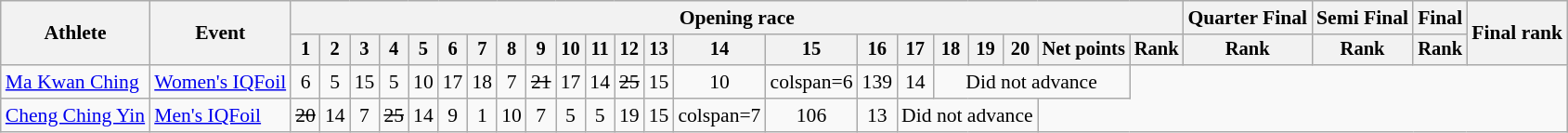<table class=wikitable style=font-size:90%;text-align:center>
<tr>
<th rowspan=2>Athlete</th>
<th rowspan=2>Event</th>
<th colspan=22>Opening race</th>
<th>Quarter Final</th>
<th>Semi Final</th>
<th>Final</th>
<th rowspan=2>Final rank</th>
</tr>
<tr style="font-size:95%">
<th>1</th>
<th>2</th>
<th>3</th>
<th>4</th>
<th>5</th>
<th>6</th>
<th>7</th>
<th>8</th>
<th>9</th>
<th>10</th>
<th>11</th>
<th>12</th>
<th>13</th>
<th>14</th>
<th>15</th>
<th>16</th>
<th>17</th>
<th>18</th>
<th>19</th>
<th>20</th>
<th>Net points</th>
<th>Rank</th>
<th>Rank</th>
<th>Rank</th>
<th>Rank</th>
</tr>
<tr>
<td align=left><a href='#'>Ma Kwan Ching</a></td>
<td align=left><a href='#'>Women's IQFoil</a></td>
<td>6</td>
<td>5</td>
<td>15</td>
<td>5</td>
<td>10</td>
<td>17</td>
<td>18</td>
<td>7</td>
<td><s>21</s></td>
<td>17</td>
<td>14</td>
<td><s>25</s></td>
<td>15</td>
<td>10</td>
<td>colspan=6</td>
<td>139</td>
<td>14</td>
<td colspan=4>Did not advance</td>
</tr>
<tr>
<td align=left><a href='#'>Cheng Ching Yin</a></td>
<td align=left><a href='#'>Men's IQFoil</a></td>
<td><s>20</s></td>
<td>14</td>
<td>7</td>
<td><s>25</s></td>
<td>14</td>
<td>9</td>
<td>1</td>
<td>10</td>
<td>7</td>
<td>5</td>
<td>5</td>
<td>19</td>
<td>15</td>
<td>colspan=7</td>
<td>106</td>
<td>13</td>
<td colspan=4>Did not advance</td>
</tr>
</table>
